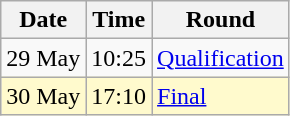<table class="wikitable">
<tr>
<th>Date</th>
<th>Time</th>
<th>Round</th>
</tr>
<tr>
<td>29 May</td>
<td>10:25</td>
<td><a href='#'>Qualification</a></td>
</tr>
<tr style=background:lemonchiffon>
<td>30 May</td>
<td>17:10</td>
<td><a href='#'>Final</a></td>
</tr>
</table>
